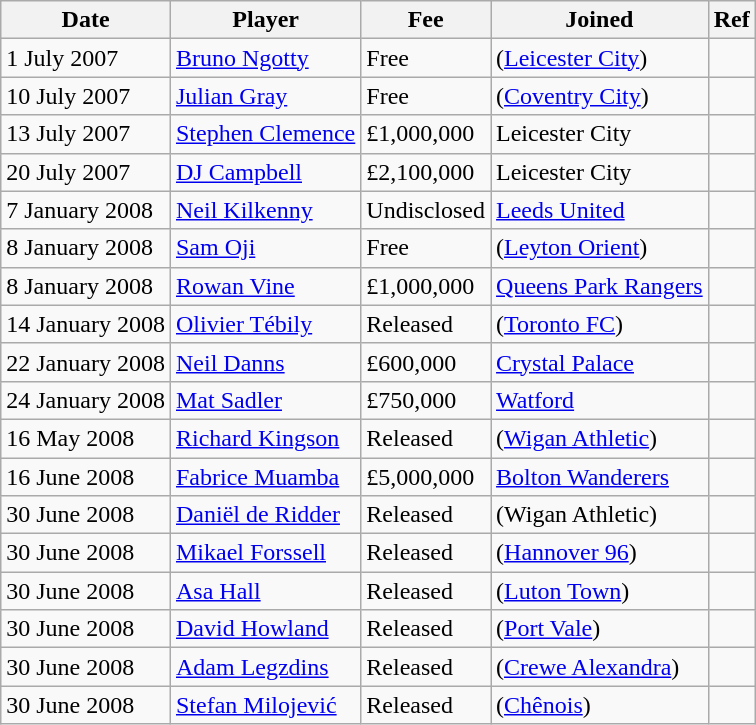<table class="wikitable" style="text-align: left">
<tr>
<th>Date</th>
<th>Player</th>
<th>Fee</th>
<th>Joined</th>
<th>Ref</th>
</tr>
<tr>
<td>1 July 2007</td>
<td><a href='#'>Bruno Ngotty</a></td>
<td>Free</td>
<td>(<a href='#'>Leicester City</a>)</td>
<td style="text-align: center"></td>
</tr>
<tr>
<td>10 July 2007</td>
<td><a href='#'>Julian Gray</a></td>
<td>Free</td>
<td>(<a href='#'>Coventry City</a>)</td>
<td style="text-align: center"></td>
</tr>
<tr>
<td>13 July 2007</td>
<td><a href='#'>Stephen Clemence</a></td>
<td>£1,000,000</td>
<td>Leicester City</td>
<td style="text-align: center"></td>
</tr>
<tr>
<td>20 July 2007</td>
<td><a href='#'>DJ Campbell</a></td>
<td>£2,100,000</td>
<td>Leicester City</td>
<td style="text-align: center"></td>
</tr>
<tr>
<td>7 January 2008</td>
<td><a href='#'>Neil Kilkenny</a></td>
<td>Undisclosed</td>
<td><a href='#'>Leeds United</a></td>
<td style="text-align: center"></td>
</tr>
<tr>
<td>8 January 2008</td>
<td><a href='#'>Sam Oji</a></td>
<td>Free</td>
<td>(<a href='#'>Leyton Orient</a>)</td>
<td style="text-align: center"></td>
</tr>
<tr>
<td>8 January 2008</td>
<td><a href='#'>Rowan Vine</a></td>
<td>£1,000,000</td>
<td><a href='#'>Queens Park Rangers</a></td>
<td style="text-align: center"></td>
</tr>
<tr>
<td>14 January 2008</td>
<td><a href='#'>Olivier Tébily</a></td>
<td>Released</td>
<td>(<a href='#'>Toronto FC</a>)</td>
<td style="text-align: center"></td>
</tr>
<tr>
<td>22 January 2008</td>
<td><a href='#'>Neil Danns</a></td>
<td>£600,000</td>
<td><a href='#'>Crystal Palace</a></td>
<td style="text-align: center"></td>
</tr>
<tr>
<td>24 January 2008</td>
<td><a href='#'>Mat Sadler</a></td>
<td>£750,000</td>
<td><a href='#'>Watford</a></td>
<td style="text-align: center"></td>
</tr>
<tr>
<td>16 May 2008</td>
<td><a href='#'>Richard Kingson</a></td>
<td>Released</td>
<td>(<a href='#'>Wigan Athletic</a>)</td>
<td style="text-align: center"></td>
</tr>
<tr>
<td>16 June 2008</td>
<td><a href='#'>Fabrice Muamba</a></td>
<td>£5,000,000</td>
<td><a href='#'>Bolton Wanderers</a></td>
<td style="text-align: center"></td>
</tr>
<tr>
<td>30 June 2008</td>
<td><a href='#'>Daniël de Ridder</a></td>
<td>Released</td>
<td>(Wigan Athletic)</td>
<td style="text-align: center"></td>
</tr>
<tr>
<td>30 June 2008</td>
<td><a href='#'>Mikael Forssell</a></td>
<td>Released</td>
<td>(<a href='#'>Hannover 96</a>)</td>
<td style="text-align: center"></td>
</tr>
<tr>
<td>30 June 2008</td>
<td><a href='#'>Asa Hall</a></td>
<td>Released</td>
<td>(<a href='#'>Luton Town</a>)</td>
<td style="text-align: center"></td>
</tr>
<tr>
<td>30 June 2008</td>
<td><a href='#'>David Howland</a></td>
<td>Released</td>
<td>(<a href='#'>Port Vale</a>)</td>
<td style="text-align: center"></td>
</tr>
<tr>
<td>30 June 2008</td>
<td><a href='#'>Adam Legzdins</a></td>
<td>Released</td>
<td>(<a href='#'>Crewe Alexandra</a>)</td>
<td style="text-align: center"></td>
</tr>
<tr>
<td>30 June 2008</td>
<td><a href='#'>Stefan Milojević</a></td>
<td>Released</td>
<td>(<a href='#'>Chênois</a>)</td>
<td style="text-align: center"></td>
</tr>
</table>
